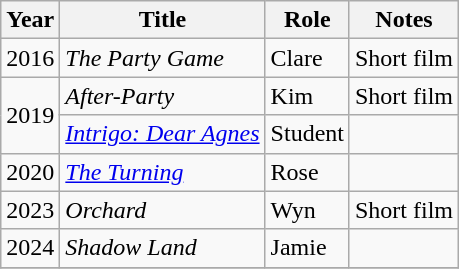<table class="wikitable sortable">
<tr>
<th>Year</th>
<th>Title</th>
<th>Role</th>
<th class="unsortable">Notes</th>
</tr>
<tr>
<td>2016</td>
<td><em>The Party Game</em></td>
<td>Clare</td>
<td>Short film</td>
</tr>
<tr>
<td rowspan="2">2019</td>
<td><em>After-Party</em></td>
<td>Kim</td>
<td>Short film</td>
</tr>
<tr>
<td><em><a href='#'>Intrigo: Dear Agnes</a></em></td>
<td>Student</td>
<td></td>
</tr>
<tr>
<td>2020</td>
<td><em><a href='#'>The Turning</a></em></td>
<td>Rose</td>
<td></td>
</tr>
<tr>
<td>2023</td>
<td><em>Orchard</em></td>
<td>Wyn</td>
<td>Short film</td>
</tr>
<tr>
<td>2024</td>
<td><em>Shadow Land</em></td>
<td>Jamie</td>
<td></td>
</tr>
<tr>
</tr>
</table>
